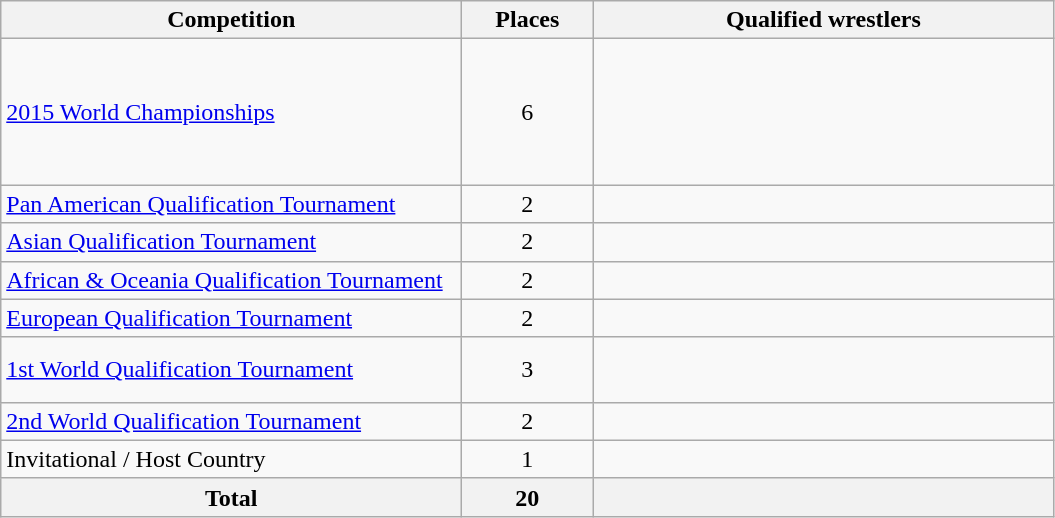<table class = "wikitable">
<tr>
<th width=300>Competition</th>
<th width=80>Places</th>
<th width=300>Qualified wrestlers</th>
</tr>
<tr>
<td><a href='#'>2015 World Championships</a></td>
<td align="center">6</td>
<td><br><br><br><br><br></td>
</tr>
<tr>
<td><a href='#'>Pan American Qualification Tournament</a></td>
<td align="center">2</td>
<td><br></td>
</tr>
<tr>
<td><a href='#'>Asian Qualification Tournament</a></td>
<td align="center">2</td>
<td><br></td>
</tr>
<tr>
<td><a href='#'>African & Oceania Qualification Tournament</a></td>
<td align="center">2</td>
<td><br></td>
</tr>
<tr>
<td><a href='#'>European Qualification Tournament</a></td>
<td align="center">2</td>
<td><br></td>
</tr>
<tr>
<td><a href='#'>1st World Qualification Tournament</a></td>
<td align="center">3</td>
<td><br><br></td>
</tr>
<tr>
<td><a href='#'>2nd World Qualification Tournament</a></td>
<td align="center">2</td>
<td><br></td>
</tr>
<tr>
<td>Invitational / Host Country</td>
<td align="center">1</td>
<td></td>
</tr>
<tr>
<th>Total</th>
<th>20</th>
<th></th>
</tr>
</table>
